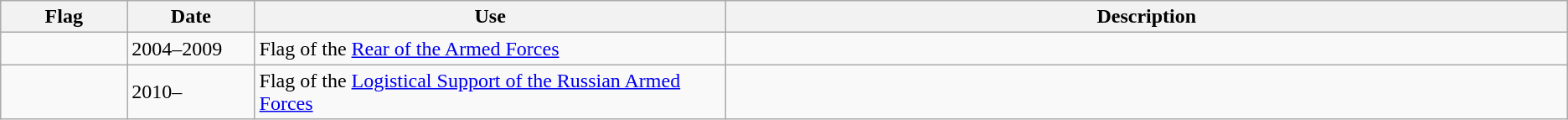<table class="wikitable">
<tr>
<th width="100">Flag</th>
<th width="100">Date</th>
<th width="400">Use</th>
<th width="725">Description</th>
</tr>
<tr>
<td></td>
<td>2004–2009</td>
<td>Flag of the <a href='#'>Rear of the Armed Forces</a></td>
<td></td>
</tr>
<tr>
<td></td>
<td>2010–</td>
<td>Flag of the <a href='#'>Logistical Support of the Russian Armed Forces</a></td>
<td></td>
</tr>
</table>
